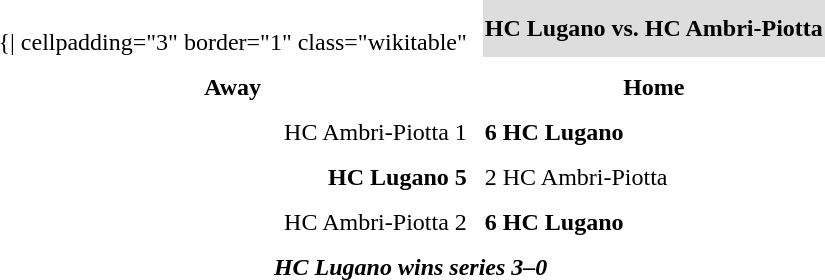<table cellspacing="10">
<tr>
<td valign="top"><br>	{| cellpadding="3" border="1"  class="wikitable"</td>
<th bgcolor="#DDDDDD" colspan="4">HC Lugano vs. HC Ambri-Piotta</th>
</tr>
<tr>
<th>Away</th>
<th>Home</th>
</tr>
<tr>
<td align = "right">HC Ambri-Piotta 1</td>
<td><strong>6 HC Lugano</strong></td>
</tr>
<tr>
<td align = "right"><strong>HC Lugano 5</strong></td>
<td>2 HC Ambri-Piotta</td>
</tr>
<tr>
<td align = "right">HC Ambri-Piotta 2</td>
<td><strong>6 HC Lugano</strong></td>
</tr>
<tr align="center">
<td colspan="4"><strong><em>HC Lugano wins series 3–0</em></strong></td>
</tr>
</table>
